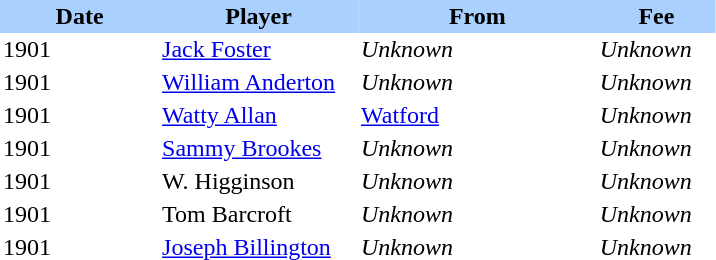<table border="0" cellspacing="0" cellpadding="2">
<tr bgcolor=AAD0FF>
<th width=20%>Date</th>
<th width=25%>Player</th>
<th width=30%>From</th>
<th width=15%>Fee</th>
</tr>
<tr>
<td>1901</td>
<td><a href='#'>Jack Foster</a></td>
<td><em>Unknown</em></td>
<td><em>Unknown</em></td>
</tr>
<tr>
<td>1901</td>
<td><a href='#'>William Anderton</a></td>
<td><em>Unknown</em></td>
<td><em>Unknown</em></td>
</tr>
<tr>
<td>1901</td>
<td><a href='#'>Watty Allan</a></td>
<td><a href='#'>Watford</a></td>
<td><em>Unknown</em></td>
</tr>
<tr>
<td>1901</td>
<td><a href='#'>Sammy Brookes</a></td>
<td><em>Unknown</em></td>
<td><em>Unknown</em></td>
</tr>
<tr>
<td>1901</td>
<td>W. Higginson</td>
<td><em>Unknown</em></td>
<td><em>Unknown</em></td>
</tr>
<tr>
<td>1901</td>
<td>Tom Barcroft</td>
<td><em>Unknown</em></td>
<td><em>Unknown</em></td>
</tr>
<tr>
<td>1901</td>
<td><a href='#'>Joseph Billington</a></td>
<td><em>Unknown</em></td>
<td><em>Unknown</em></td>
</tr>
<tr>
</tr>
</table>
